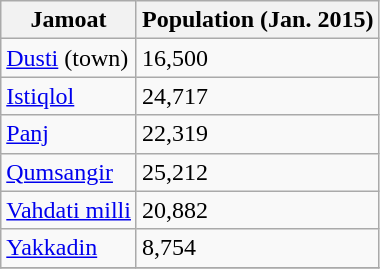<table class="wikitable sortable">
<tr>
<th>Jamoat</th>
<th>Population (Jan. 2015)</th>
</tr>
<tr>
<td><a href='#'>Dusti</a> (town)</td>
<td>16,500</td>
</tr>
<tr>
<td><a href='#'>Istiqlol</a></td>
<td>24,717</td>
</tr>
<tr>
<td><a href='#'>Panj</a></td>
<td>22,319</td>
</tr>
<tr>
<td><a href='#'>Qumsangir</a></td>
<td>25,212</td>
</tr>
<tr>
<td><a href='#'>Vahdati milli</a></td>
<td>20,882</td>
</tr>
<tr>
<td><a href='#'>Yakkadin</a></td>
<td>8,754</td>
</tr>
<tr>
</tr>
</table>
